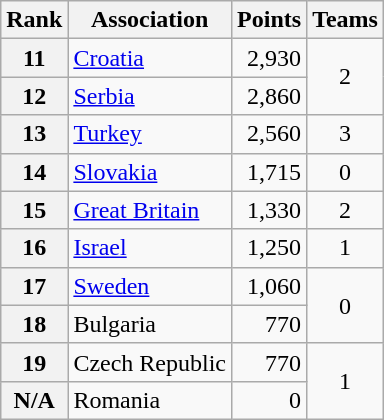<table class="wikitable">
<tr>
<th>Rank</th>
<th>Association</th>
<th>Points</th>
<th>Teams</th>
</tr>
<tr>
<th>11</th>
<td> <a href='#'>Croatia</a></td>
<td align="right">2,930</td>
<td rowspan="2" align="center">2</td>
</tr>
<tr>
<th>12</th>
<td> <a href='#'>Serbia</a></td>
<td align="right">2,860</td>
</tr>
<tr>
<th>13</th>
<td> <a href='#'>Turkey</a></td>
<td align="right">2,560</td>
<td rowspan="1" align="center">3</td>
</tr>
<tr>
<th>14</th>
<td> <a href='#'>Slovakia</a></td>
<td align=right>1,715</td>
<td rowspan="1" align="center">0</td>
</tr>
<tr>
<th>15</th>
<td> <a href='#'>Great Britain</a></td>
<td align=right>1,330</td>
<td rowspan="1" align="center">2</td>
</tr>
<tr>
<th>16</th>
<td> <a href='#'>Israel</a></td>
<td align="right">1,250</td>
<td rowspan="1" align="center">1</td>
</tr>
<tr>
<th>17</th>
<td> <a href='#'>Sweden</a></td>
<td align="right">1,060</td>
<td rowspan="2" align="center">0</td>
</tr>
<tr>
<th>18</th>
<td> Bulgaria</td>
<td align="right">770</td>
</tr>
<tr>
<th>19</th>
<td> Czech Republic</td>
<td align="right">770</td>
<td rowspan="2" align="center">1</td>
</tr>
<tr>
<th>N/A</th>
<td> Romania</td>
<td align="right">0</td>
</tr>
</table>
